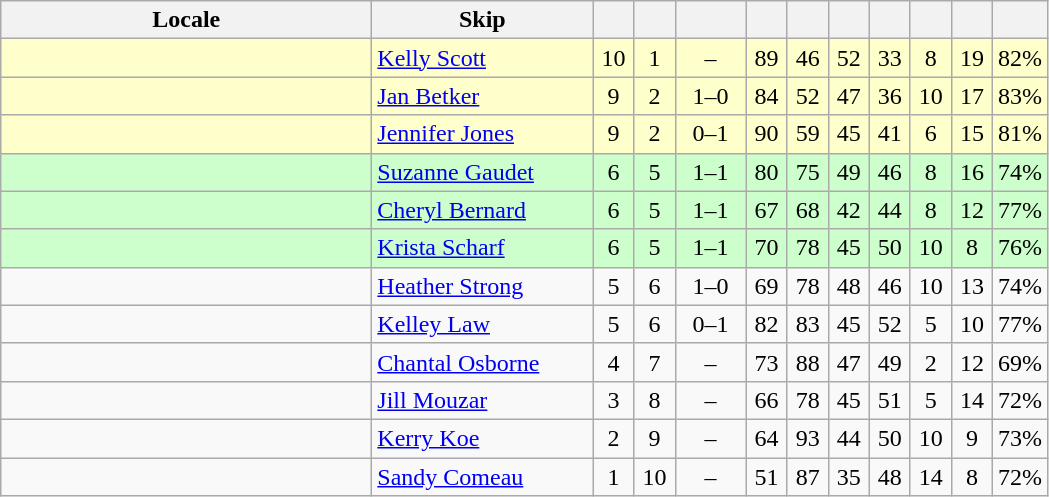<table class="wikitable" style="text-align: center;">
<tr>
<th width=240>Locale</th>
<th width=140>Skip</th>
<th width=20></th>
<th width=20></th>
<th width=40></th>
<th width=20></th>
<th width=20></th>
<th width=20></th>
<th width=20></th>
<th width=20></th>
<th width=20></th>
<th width=20></th>
</tr>
<tr bgcolor="#ffc">
<td style="text-align: left;"></td>
<td style="text-align: left;"><a href='#'>Kelly Scott</a></td>
<td>10</td>
<td>1</td>
<td>–</td>
<td>89</td>
<td>46</td>
<td>52</td>
<td>33</td>
<td>8</td>
<td>19</td>
<td>82%</td>
</tr>
<tr bgcolor="#ffc">
<td style="text-align: left;"></td>
<td style="text-align: left;"><a href='#'>Jan Betker</a></td>
<td>9</td>
<td>2</td>
<td>1–0</td>
<td>84</td>
<td>52</td>
<td>47</td>
<td>36</td>
<td>10</td>
<td>17</td>
<td>83%</td>
</tr>
<tr bgcolor="#ffc">
<td style="text-align: left;"></td>
<td style="text-align: left;"><a href='#'>Jennifer Jones</a></td>
<td>9</td>
<td>2</td>
<td>0–1</td>
<td>90</td>
<td>59</td>
<td>45</td>
<td>41</td>
<td>6</td>
<td>15</td>
<td>81%</td>
</tr>
<tr bgcolor="#ccffcc">
<td style="text-align: left;"></td>
<td style="text-align: left;"><a href='#'>Suzanne Gaudet</a></td>
<td>6</td>
<td>5</td>
<td>1–1</td>
<td>80</td>
<td>75</td>
<td>49</td>
<td>46</td>
<td>8</td>
<td>16</td>
<td>74%</td>
</tr>
<tr bgcolor="#ccffcc">
<td style="text-align: left;"></td>
<td style="text-align: left;"><a href='#'>Cheryl Bernard</a></td>
<td>6</td>
<td>5</td>
<td>1–1</td>
<td>67</td>
<td>68</td>
<td>42</td>
<td>44</td>
<td>8</td>
<td>12</td>
<td>77%</td>
</tr>
<tr bgcolor="#ccffcc">
<td style="text-align: left;"></td>
<td style="text-align: left;"><a href='#'>Krista Scharf</a></td>
<td>6</td>
<td>5</td>
<td>1–1</td>
<td>70</td>
<td>78</td>
<td>45</td>
<td>50</td>
<td>10</td>
<td>8</td>
<td>76%</td>
</tr>
<tr>
<td style="text-align: left;"></td>
<td style="text-align: left;"><a href='#'>Heather Strong</a></td>
<td>5</td>
<td>6</td>
<td>1–0</td>
<td>69</td>
<td>78</td>
<td>48</td>
<td>46</td>
<td>10</td>
<td>13</td>
<td>74%</td>
</tr>
<tr>
<td style="text-align: left;"></td>
<td style="text-align: left;"><a href='#'>Kelley Law</a></td>
<td>5</td>
<td>6</td>
<td>0–1</td>
<td>82</td>
<td>83</td>
<td>45</td>
<td>52</td>
<td>5</td>
<td>10</td>
<td>77%</td>
</tr>
<tr>
<td style="text-align: left;"></td>
<td style="text-align: left;"><a href='#'>Chantal Osborne</a></td>
<td>4</td>
<td>7</td>
<td>–</td>
<td>73</td>
<td>88</td>
<td>47</td>
<td>49</td>
<td>2</td>
<td>12</td>
<td>69%</td>
</tr>
<tr>
<td style="text-align: left;"></td>
<td style="text-align: left;"><a href='#'>Jill Mouzar</a></td>
<td>3</td>
<td>8</td>
<td>–</td>
<td>66</td>
<td>78</td>
<td>45</td>
<td>51</td>
<td>5</td>
<td>14</td>
<td>72%</td>
</tr>
<tr>
<td style="text-align: left;"></td>
<td style="text-align: left;"><a href='#'>Kerry Koe</a></td>
<td>2</td>
<td>9</td>
<td>–</td>
<td>64</td>
<td>93</td>
<td>44</td>
<td>50</td>
<td>10</td>
<td>9</td>
<td>73%</td>
</tr>
<tr>
<td style="text-align: left;"></td>
<td style="text-align: left;"><a href='#'>Sandy Comeau</a></td>
<td>1</td>
<td>10</td>
<td>–</td>
<td>51</td>
<td>87</td>
<td>35</td>
<td>48</td>
<td>14</td>
<td>8</td>
<td>72%</td>
</tr>
</table>
